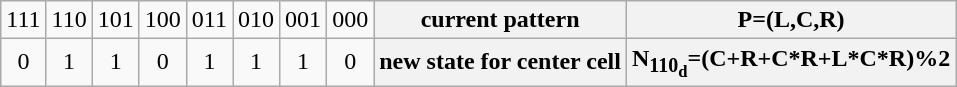<table class="wikitable" style="text-align: center">
<tr>
<td>111</td>
<td>110</td>
<td>101</td>
<td>100</td>
<td>011</td>
<td>010</td>
<td>001</td>
<td>000</td>
<th>current pattern</th>
<th>P=(L,C,R)</th>
</tr>
<tr>
<td>0</td>
<td>1</td>
<td>1</td>
<td>0</td>
<td>1</td>
<td>1</td>
<td>1</td>
<td>0</td>
<th>new state for center cell</th>
<th>N<sub>110<sub>d</sub></sub>=(C+R+C*R+L*C*R)%2</th>
</tr>
</table>
